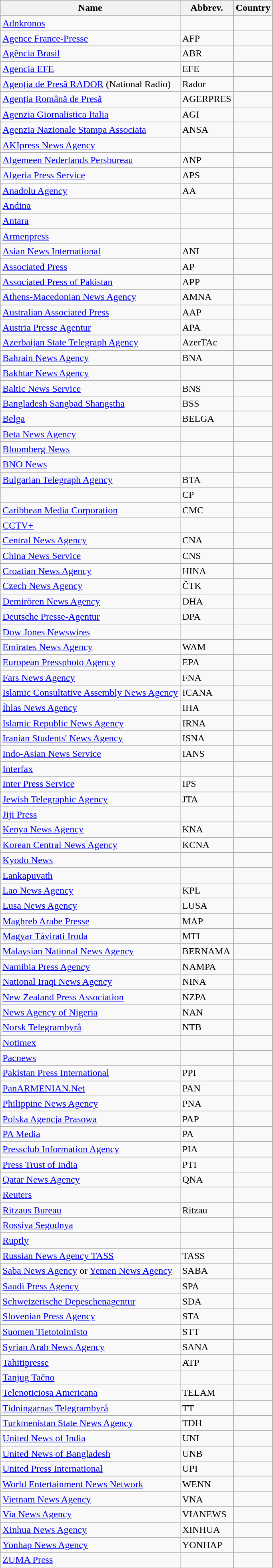<table class="wikitable sortable">
<tr>
<th>Name</th>
<th>Abbrev.</th>
<th>Country</th>
</tr>
<tr>
<td><a href='#'>Adnkronos</a></td>
<td></td>
<td></td>
</tr>
<tr>
<td><a href='#'>Agence France-Presse</a></td>
<td>AFP</td>
<td></td>
</tr>
<tr>
<td><a href='#'>Agência Brasil</a></td>
<td>ABR</td>
<td></td>
</tr>
<tr>
<td><a href='#'>Agencia EFE</a></td>
<td>EFE</td>
<td></td>
</tr>
<tr>
<td><a href='#'>Agenția de Presă RADOR</a> (National Radio)</td>
<td>Rador</td>
<td></td>
</tr>
<tr>
<td><a href='#'>Agenția Română de Presă</a></td>
<td>AGERPRES</td>
<td></td>
</tr>
<tr>
<td><a href='#'>Agenzia Giornalistica Italia</a></td>
<td>AGI</td>
<td></td>
</tr>
<tr>
<td><a href='#'>Agenzia Nazionale Stampa Associata</a></td>
<td>ANSA</td>
<td></td>
</tr>
<tr>
<td><a href='#'>AKIpress News Agency</a></td>
<td></td>
<td></td>
</tr>
<tr>
<td><a href='#'>Algemeen Nederlands Persbureau</a></td>
<td>ANP</td>
<td></td>
</tr>
<tr>
<td><a href='#'>Algeria Press Service</a></td>
<td>APS</td>
<td></td>
</tr>
<tr>
<td><a href='#'>Anadolu Agency</a></td>
<td>AA</td>
<td></td>
</tr>
<tr>
<td><a href='#'>Andina</a></td>
<td></td>
<td></td>
</tr>
<tr>
<td><a href='#'>Antara</a></td>
<td></td>
<td></td>
</tr>
<tr>
<td><a href='#'>Armenpress</a></td>
<td></td>
<td></td>
</tr>
<tr>
<td><a href='#'>Asian News International</a></td>
<td>ANI</td>
<td></td>
</tr>
<tr>
<td><a href='#'>Associated Press</a></td>
<td>AP</td>
<td></td>
</tr>
<tr>
<td><a href='#'>Associated Press of Pakistan</a></td>
<td>APP</td>
<td></td>
</tr>
<tr>
<td><a href='#'>Athens-Macedonian News Agency</a></td>
<td>AMNA</td>
<td></td>
</tr>
<tr>
<td><a href='#'>Australian Associated Press</a></td>
<td>AAP</td>
<td></td>
</tr>
<tr>
<td><a href='#'>Austria Presse Agentur</a></td>
<td>APA</td>
<td></td>
</tr>
<tr>
<td><a href='#'>Azerbaijan State Telegraph Agency</a></td>
<td>AzerTAc</td>
<td></td>
</tr>
<tr>
<td><a href='#'>Bahrain News Agency</a></td>
<td>BNA</td>
<td></td>
</tr>
<tr>
<td><a href='#'>Bakhtar News Agency</a></td>
<td></td>
<td></td>
</tr>
<tr>
<td><a href='#'>Baltic News Service</a></td>
<td>BNS</td>
<td></td>
</tr>
<tr>
<td><a href='#'>Bangladesh Sangbad Shangstha</a></td>
<td>BSS</td>
<td></td>
</tr>
<tr>
<td><a href='#'>Belga</a></td>
<td>BELGA</td>
<td></td>
</tr>
<tr>
<td><a href='#'>Beta News Agency</a></td>
<td></td>
<td></td>
</tr>
<tr>
<td><a href='#'>Bloomberg News</a></td>
<td></td>
<td></td>
</tr>
<tr>
<td><a href='#'>BNO News</a></td>
<td></td>
<td></td>
</tr>
<tr>
<td><a href='#'>Bulgarian Telegraph Agency</a></td>
<td>BTA</td>
<td></td>
</tr>
<tr>
<td></td>
<td>CP</td>
<td></td>
</tr>
<tr>
<td><a href='#'>Caribbean Media Corporation</a></td>
<td>CMC</td>
<td></td>
</tr>
<tr>
<td><a href='#'>CCTV+</a></td>
<td></td>
<td></td>
</tr>
<tr>
<td><a href='#'>Central News Agency</a></td>
<td>CNA</td>
<td></td>
</tr>
<tr>
<td><a href='#'>China News Service</a></td>
<td>CNS</td>
<td></td>
</tr>
<tr>
<td><a href='#'>Croatian News Agency</a></td>
<td>HINA</td>
<td></td>
</tr>
<tr>
<td><a href='#'>Czech News Agency</a></td>
<td>ČTK</td>
<td></td>
</tr>
<tr>
<td><a href='#'>Demirören News Agency</a></td>
<td>DHA</td>
<td></td>
</tr>
<tr>
<td><a href='#'>Deutsche Presse-Agentur</a></td>
<td>DPA</td>
<td></td>
</tr>
<tr>
<td><a href='#'>Dow Jones Newswires</a></td>
<td></td>
<td></td>
</tr>
<tr>
<td><a href='#'>Emirates News Agency</a></td>
<td>WAM</td>
<td></td>
</tr>
<tr>
<td><a href='#'>European Pressphoto Agency</a></td>
<td>EPA</td>
<td></td>
</tr>
<tr>
<td><a href='#'>Fars News Agency</a></td>
<td>FNA</td>
<td></td>
</tr>
<tr>
<td><a href='#'>Islamic Consultative Assembly News Agency</a></td>
<td>ICANA</td>
<td></td>
</tr>
<tr>
<td><a href='#'>İhlas News Agency</a></td>
<td>IHA</td>
<td></td>
</tr>
<tr>
<td><a href='#'>Islamic Republic News Agency</a></td>
<td>IRNA</td>
<td></td>
</tr>
<tr>
<td><a href='#'>Iranian Students' News Agency</a></td>
<td>ISNA</td>
<td></td>
</tr>
<tr>
<td><a href='#'>Indo-Asian News Service</a></td>
<td>IANS</td>
<td></td>
</tr>
<tr>
<td><a href='#'>Interfax</a></td>
<td></td>
<td></td>
</tr>
<tr>
<td><a href='#'>Inter Press Service</a></td>
<td>IPS</td>
<td></td>
</tr>
<tr>
<td><a href='#'>Jewish Telegraphic Agency</a></td>
<td>JTA</td>
<td></td>
</tr>
<tr>
<td><a href='#'>Jiji Press</a></td>
<td></td>
<td></td>
</tr>
<tr>
<td><a href='#'>Kenya News Agency</a></td>
<td>KNA</td>
<td></td>
</tr>
<tr>
<td><a href='#'>Korean Central News Agency</a></td>
<td>KCNA</td>
<td></td>
</tr>
<tr>
<td><a href='#'>Kyodo News</a></td>
<td></td>
<td></td>
</tr>
<tr>
<td><a href='#'>Lankapuvath</a></td>
<td></td>
<td></td>
</tr>
<tr>
<td><a href='#'>Lao News Agency</a></td>
<td>KPL</td>
<td></td>
</tr>
<tr>
<td><a href='#'>Lusa News Agency</a></td>
<td>LUSA</td>
<td></td>
</tr>
<tr>
<td><a href='#'>Maghreb Arabe Presse</a></td>
<td>MAP</td>
<td></td>
</tr>
<tr>
<td><a href='#'>Magyar Távirati Iroda</a></td>
<td>MTI</td>
<td></td>
</tr>
<tr>
<td><a href='#'>Malaysian National News Agency</a></td>
<td>BERNAMA</td>
<td></td>
</tr>
<tr>
<td><a href='#'>Namibia Press Agency</a></td>
<td>NAMPA</td>
<td></td>
</tr>
<tr>
<td><a href='#'>National Iraqi News Agency</a></td>
<td>NINA</td>
<td></td>
</tr>
<tr>
<td><a href='#'>New Zealand Press Association</a></td>
<td>NZPA</td>
<td></td>
</tr>
<tr>
<td><a href='#'>News Agency of Nigeria</a></td>
<td>NAN</td>
<td></td>
</tr>
<tr>
<td><a href='#'>Norsk Telegrambyrå</a></td>
<td>NTB</td>
<td></td>
</tr>
<tr>
<td><a href='#'>Notimex</a></td>
<td></td>
<td></td>
</tr>
<tr>
<td><a href='#'>Pacnews</a></td>
<td></td>
<td></td>
</tr>
<tr>
<td><a href='#'>Pakistan Press International</a></td>
<td>PPI</td>
<td></td>
</tr>
<tr>
<td><a href='#'>PanARMENIAN.Net</a></td>
<td>PAN</td>
<td></td>
</tr>
<tr>
<td><a href='#'>Philippine News Agency</a></td>
<td>PNA</td>
<td></td>
</tr>
<tr>
<td><a href='#'>Polska Agencja Prasowa</a></td>
<td>PAP</td>
<td></td>
</tr>
<tr>
<td><a href='#'>PA Media</a></td>
<td>PA</td>
<td></td>
</tr>
<tr>
<td><a href='#'>Pressclub Information Agency</a></td>
<td>PIA</td>
<td></td>
</tr>
<tr>
<td><a href='#'>Press Trust of India</a></td>
<td>PTI</td>
<td></td>
</tr>
<tr>
<td><a href='#'>Qatar News Agency</a></td>
<td>QNA</td>
<td></td>
</tr>
<tr>
<td><a href='#'>Reuters</a></td>
<td></td>
<td></td>
</tr>
<tr>
<td><a href='#'>Ritzaus Bureau</a></td>
<td>Ritzau</td>
<td></td>
</tr>
<tr>
<td><a href='#'>Rossiya Segodnya</a></td>
<td></td>
<td></td>
</tr>
<tr>
<td><a href='#'>Ruptly</a></td>
<td></td>
<td></td>
</tr>
<tr>
<td><a href='#'>Russian News Agency TASS</a></td>
<td>TASS</td>
<td></td>
</tr>
<tr>
<td><a href='#'>Saba News Agency</a> or <a href='#'>Yemen News Agency</a></td>
<td>SABA</td>
<td></td>
</tr>
<tr>
<td><a href='#'>Saudi Press Agency</a></td>
<td>SPA</td>
<td></td>
</tr>
<tr>
<td><a href='#'>Schweizerische Depeschenagentur</a></td>
<td>SDA</td>
<td></td>
</tr>
<tr>
<td><a href='#'>Slovenian Press Agency</a></td>
<td>STA</td>
<td></td>
</tr>
<tr>
<td><a href='#'>Suomen Tietotoimisto</a></td>
<td>STT</td>
<td></td>
</tr>
<tr>
<td><a href='#'>Syrian Arab News Agency</a></td>
<td>SANA</td>
<td></td>
</tr>
<tr>
<td><a href='#'>Tahitipresse</a></td>
<td>ATP</td>
<td></td>
</tr>
<tr>
<td><a href='#'>Tanjug Tačno</a></td>
<td></td>
<td></td>
</tr>
<tr>
<td><a href='#'>Telenoticiosa Americana</a></td>
<td>TELAM</td>
<td></td>
</tr>
<tr>
<td><a href='#'>Tidningarnas Telegrambyrå</a></td>
<td>TT</td>
<td></td>
</tr>
<tr>
<td><a href='#'>Turkmenistan State News Agency</a></td>
<td>TDH</td>
<td></td>
</tr>
<tr>
<td><a href='#'>United News of India</a></td>
<td>UNI</td>
<td></td>
</tr>
<tr>
<td><a href='#'>United News of Bangladesh</a></td>
<td>UNB</td>
<td></td>
</tr>
<tr>
<td><a href='#'>United Press International</a></td>
<td>UPI</td>
<td></td>
</tr>
<tr>
<td><a href='#'>World Entertainment News Network</a></td>
<td>WENN</td>
<td></td>
</tr>
<tr>
<td><a href='#'>Vietnam News Agency</a></td>
<td>VNA</td>
<td></td>
</tr>
<tr>
<td><a href='#'>Via News Agency</a></td>
<td>VIANEWS</td>
<td></td>
</tr>
<tr>
<td><a href='#'>Xinhua News Agency</a></td>
<td>XINHUA</td>
<td></td>
</tr>
<tr>
<td><a href='#'>Yonhap News Agency</a></td>
<td>YONHAP</td>
<td></td>
</tr>
<tr>
<td><a href='#'>ZUMA Press</a></td>
<td></td>
<td></td>
</tr>
</table>
